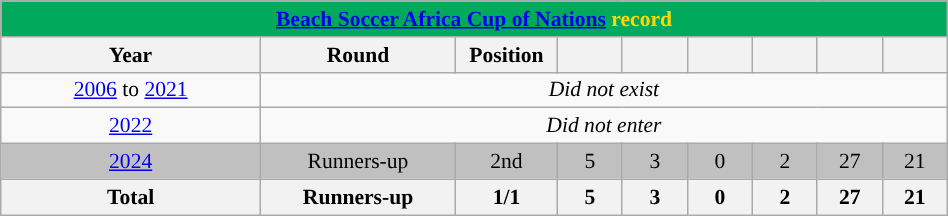<table class="wikitable" style="font-size:90%; text-align:center; width:50%">
<tr>
<th colspan="9" style="background:#00A95C; color:#FFD700; "><a href='#'><span>Beach Soccer Africa Cup of Nations</span></a> record</th>
</tr>
<tr>
<th width="20%">Year</th>
<th width="15%">Round</th>
<th width="5%">Position</th>
<th width="5%"></th>
<th width="5%"></th>
<th width="5%"></th>
<th width="5%"></th>
<th width="5%"></th>
<th width="5%"></th>
</tr>
<tr>
<td> <a href='#'>2006</a> to  <a href='#'>2021</a></td>
<td colspan="8"><em>Did not exist</em></td>
</tr>
<tr>
<td> <a href='#'>2022</a></td>
<td colspan="8"><em>Did not enter</em></td>
</tr>
<tr bgcolor=silver>
<td> <a href='#'>2024</a></td>
<td>Runners-up</td>
<td>2nd</td>
<td>5</td>
<td>3</td>
<td>0</td>
<td>2</td>
<td>27</td>
<td>21</td>
</tr>
<tr>
<th>Total</th>
<th>Runners-up</th>
<th>1/1</th>
<th>5</th>
<th>3</th>
<th>0</th>
<th>2</th>
<th>27</th>
<th>21</th>
</tr>
</table>
